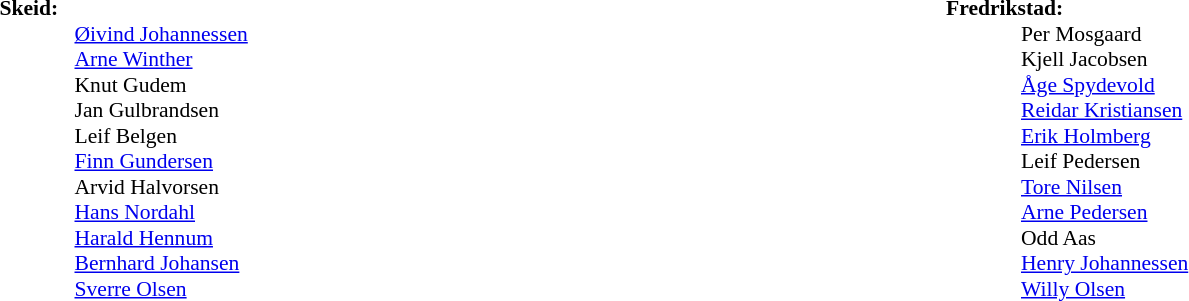<table width=100%>
<tr>
<td valign=top width=50%><br><table style=font-size:90% cellspacing=0 cellpadding=0>
<tr>
<td colspan="4"><strong>Skeid:</strong></td>
</tr>
<tr>
<th width=25></th>
<th width=25></th>
</tr>
<tr>
<td></td>
<td></td>
<td><a href='#'>Øivind Johannessen</a></td>
</tr>
<tr>
<td></td>
<td></td>
<td><a href='#'>Arne Winther</a></td>
</tr>
<tr>
<td></td>
<td></td>
<td>Knut Gudem</td>
</tr>
<tr>
<td></td>
<td></td>
<td>Jan Gulbrandsen</td>
</tr>
<tr>
<td></td>
<td></td>
<td>Leif Belgen</td>
</tr>
<tr>
<td></td>
<td></td>
<td><a href='#'>Finn Gundersen</a></td>
</tr>
<tr>
<td></td>
<td></td>
<td>Arvid Halvorsen</td>
</tr>
<tr>
<td></td>
<td></td>
<td><a href='#'>Hans Nordahl</a></td>
</tr>
<tr>
<td></td>
<td></td>
<td><a href='#'>Harald Hennum</a></td>
</tr>
<tr>
<td></td>
<td></td>
<td><a href='#'>Bernhard Johansen</a></td>
</tr>
<tr>
<td></td>
<td></td>
<td><a href='#'>Sverre Olsen</a></td>
</tr>
</table>
</td>
<td valign="top" width="50%"><br><table style=font-size:90% cellspacing=0 cellpadding=0>
<tr>
<td colspan="4"><strong>Fredrikstad:</strong></td>
</tr>
<tr>
<th width=25></th>
<th width=25></th>
</tr>
<tr>
<td></td>
<td></td>
<td>Per Mosgaard</td>
</tr>
<tr>
<td></td>
<td></td>
<td>Kjell Jacobsen</td>
</tr>
<tr>
<td></td>
<td></td>
<td><a href='#'>Åge Spydevold</a></td>
</tr>
<tr>
<td></td>
<td></td>
<td><a href='#'>Reidar Kristiansen</a></td>
</tr>
<tr>
<td></td>
<td></td>
<td><a href='#'>Erik Holmberg</a></td>
</tr>
<tr>
<td></td>
<td></td>
<td>Leif Pedersen</td>
</tr>
<tr>
<td></td>
<td></td>
<td><a href='#'>Tore Nilsen</a></td>
</tr>
<tr>
<td></td>
<td></td>
<td><a href='#'>Arne Pedersen</a></td>
</tr>
<tr>
<td></td>
<td></td>
<td>Odd Aas</td>
</tr>
<tr>
<td></td>
<td></td>
<td><a href='#'>Henry Johannessen</a></td>
</tr>
<tr>
<td></td>
<td></td>
<td><a href='#'>Willy Olsen</a></td>
</tr>
</table>
</td>
</tr>
</table>
